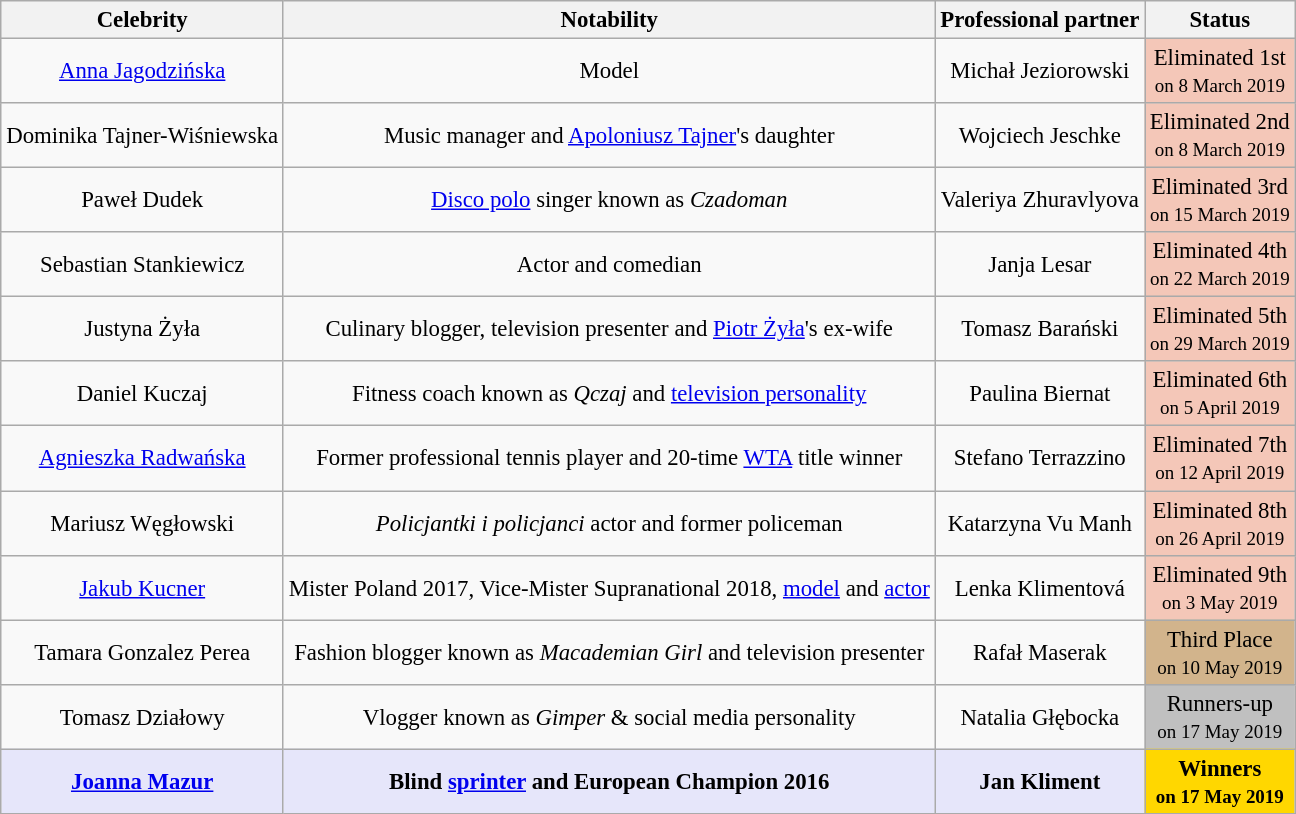<table class="wikitable sortable" style="margin:auto; text-align:center; font-size:95%;">
<tr>
<th>Celebrity</th>
<th>Notability</th>
<th>Professional partner</th>
<th>Status</th>
</tr>
<tr>
<td><a href='#'>Anna Jagodzińska</a></td>
<td>Model</td>
<td>Michał Jeziorowski</td>
<td style="background:#f4c7b8;">Eliminated 1st<br><small>on 8 March 2019</small></td>
</tr>
<tr>
<td>Dominika Tajner-Wiśniewska</td>
<td>Music manager and <a href='#'>Apoloniusz Tajner</a>'s daughter</td>
<td>Wojciech Jeschke</td>
<td style="background:#f4c7b8;">Eliminated 2nd<br><small>on 8 March 2019</small></td>
</tr>
<tr>
<td>Paweł Dudek</td>
<td><a href='#'>Disco polo</a> singer known as <em>Czadoman</em></td>
<td>Valeriya Zhuravlyova</td>
<td style="background:#f4c7b8;">Eliminated 3rd<br><small>on 15 March 2019</small></td>
</tr>
<tr>
<td>Sebastian Stankiewicz</td>
<td>Actor and comedian</td>
<td>Janja Lesar</td>
<td style="background:#f4c7b8;">Eliminated 4th<br><small>on 22 March 2019</small></td>
</tr>
<tr>
<td>Justyna Żyła</td>
<td>Culinary blogger, television presenter and <a href='#'>Piotr Żyła</a>'s ex-wife</td>
<td>Tomasz Barański</td>
<td style="background:#f4c7b8;">Eliminated 5th<br><small>on 29 March 2019</small></td>
</tr>
<tr>
<td>Daniel Kuczaj</td>
<td>Fitness coach known as <em>Qczaj</em> and <a href='#'>television personality</a></td>
<td>Paulina Biernat</td>
<td style="background:#f4c7b8;">Eliminated 6th<br><small>on 5 April 2019</small></td>
</tr>
<tr>
<td><a href='#'>Agnieszka Radwańska</a></td>
<td>Former professional tennis player and 20-time <a href='#'>WTA</a> title winner</td>
<td>Stefano Terrazzino</td>
<td style="background:#f4c7b8;">Eliminated 7th<br><small>on 12 April 2019</small></td>
</tr>
<tr>
<td>Mariusz Węgłowski</td>
<td><em>Policjantki i policjanci</em> actor and former policeman</td>
<td>Katarzyna Vu Manh</td>
<td style="background:#f4c7b8;">Eliminated 8th<br><small>on 26 April 2019</small></td>
</tr>
<tr>
<td><a href='#'>Jakub Kucner</a></td>
<td>Mister Poland 2017, Vice-Mister Supranational 2018, <a href='#'>model</a> and <a href='#'>actor</a></td>
<td>Lenka Klimentová</td>
<td style="background:#f4c7b8;">Eliminated 9th<br><small>on 3 May 2019</small></td>
</tr>
<tr>
<td>Tamara Gonzalez Perea</td>
<td>Fashion blogger known as <em>Macademian Girl</em> and television presenter</td>
<td>Rafał Maserak</td>
<td style="background:tan;">Third Place<br><small>on 10 May 2019</small></td>
</tr>
<tr>
<td>Tomasz Działowy</td>
<td>Vlogger known as <em>Gimper</em> & social media personality</td>
<td>Natalia Głębocka</td>
<td style="background:silver">Runners-up<br><small>on 17 May 2019</small></td>
</tr>
<tr>
<td style="background:lavender;"><strong><a href='#'>Joanna Mazur</a></strong></td>
<td style="background:lavender;"><strong>Blind <a href='#'>sprinter</a> and European Champion 2016</strong></td>
<td style="background:lavender;"><strong>Jan Kliment</strong></td>
<td style="background:gold"><strong>Winners<br><small>on 17 May 2019</small></strong></td>
</tr>
</table>
